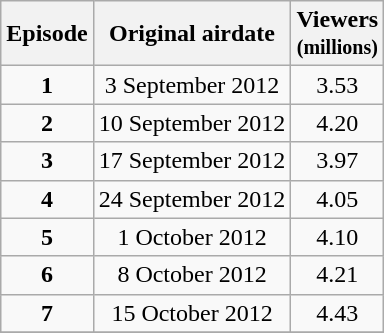<table class="wikitable" style="text-align:center;">
<tr>
<th>Episode</th>
<th>Original airdate</th>
<th>Viewers<br><small>(millions)</small></th>
</tr>
<tr>
<td><strong>1</strong></td>
<td>3 September 2012</td>
<td>3.53</td>
</tr>
<tr>
<td><strong>2</strong></td>
<td>10 September 2012</td>
<td>4.20</td>
</tr>
<tr>
<td><strong>3</strong></td>
<td>17 September 2012</td>
<td>3.97</td>
</tr>
<tr>
<td><strong>4</strong></td>
<td>24 September 2012</td>
<td>4.05</td>
</tr>
<tr>
<td><strong>5</strong></td>
<td>1 October 2012</td>
<td>4.10</td>
</tr>
<tr>
<td><strong>6</strong></td>
<td>8 October 2012</td>
<td>4.21</td>
</tr>
<tr>
<td><strong>7</strong></td>
<td>15 October 2012</td>
<td>4.43</td>
</tr>
<tr>
</tr>
</table>
